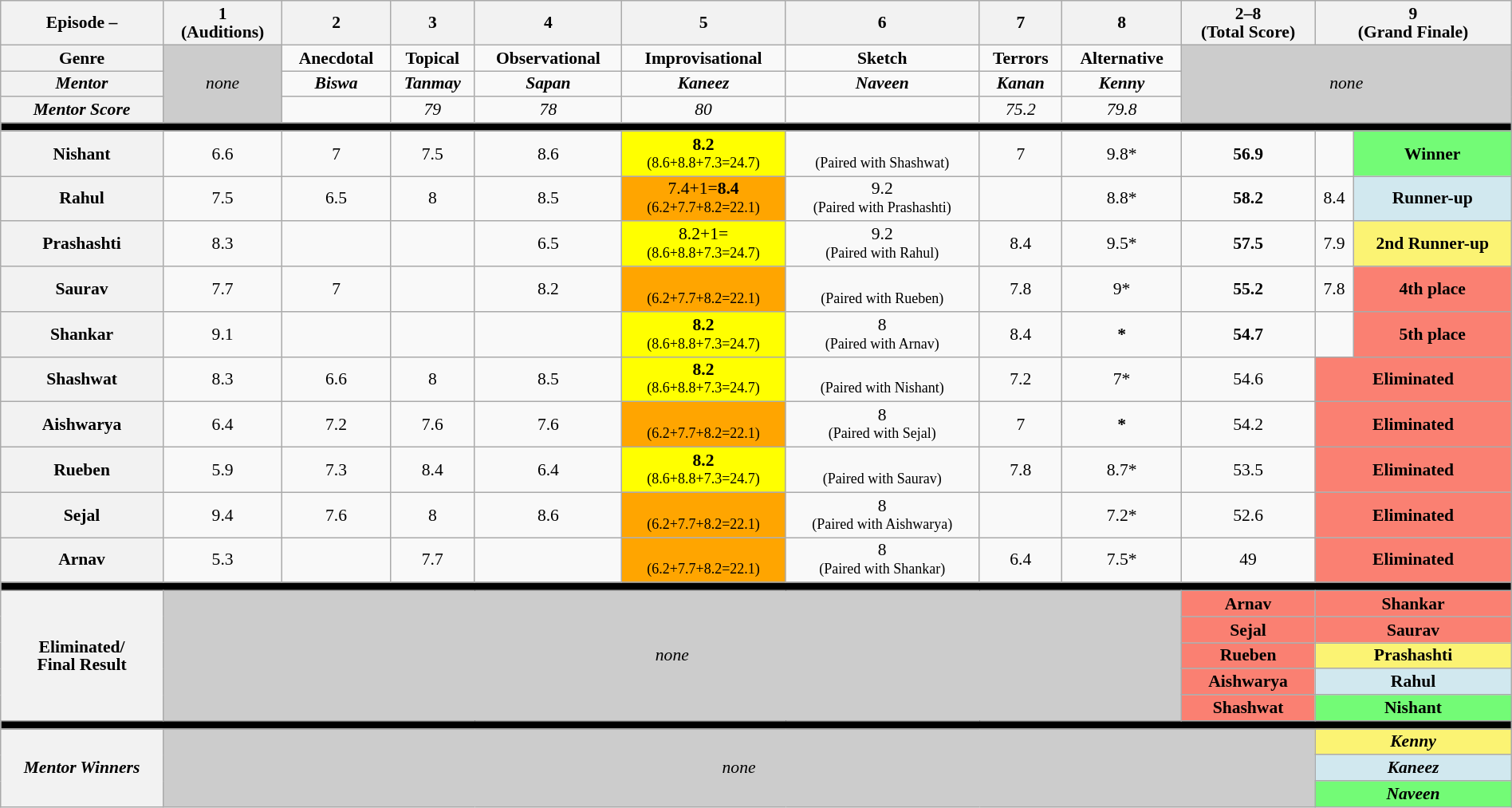<table class="wikitable" style="text-align:center; width:100%; font-size:90%; line-height:15px;">
<tr>
<th>Episode –</th>
<th>1<br>(Auditions)</th>
<th>2</th>
<th>3</th>
<th>4</th>
<th>5</th>
<th>6</th>
<th>7</th>
<th>8</th>
<th>2–8<br>(Total Score)</th>
<th colspan="2">9<br>(Grand Finale)</th>
</tr>
<tr>
<th>Genre</th>
<td rowspan="3" bgcolor="#ccc"><em>none</em></td>
<td><strong>Anecdotal</strong></td>
<td><strong>Topical</strong></td>
<td><strong>Observational</strong></td>
<td><strong>Improvisational</strong></td>
<td><strong>Sketch</strong></td>
<td><strong>Terrors</strong></td>
<td><strong>Alternative</strong></td>
<td colspan="3" rowspan="3" bgcolor="#ccc"><em>none</em></td>
</tr>
<tr>
<th><em>Mentor</em></th>
<td><strong><em>Biswa</em></strong></td>
<td><strong><em>Tanmay</em></strong></td>
<td><strong><em>Sapan</em></strong></td>
<td><strong><em>Kaneez</em></strong></td>
<td><strong><em>Naveen</em></strong></td>
<td><strong><em>Kanan</em></strong></td>
<td><strong><em>Kenny</em></strong></td>
</tr>
<tr>
<th><em>Mentor Score</em></th>
<td><strong><em></em></strong></td>
<td><em>79</em></td>
<td><em>78</em></td>
<td><em>80</em></td>
<td><strong><em></em></strong></td>
<td><em>75.2</em></td>
<td><em>79.8</em></td>
</tr>
<tr>
<td colspan="12" bgcolor="black"></td>
</tr>
<tr>
<th>Nishant</th>
<td>6.6</td>
<td>7</td>
<td>7.5</td>
<td>8.6</td>
<td bgcolor="yellow"><strong>8.2</strong><br><small>(8.6+8.8+7.3=24.7)</small></td>
<td><br><small>(Paired with Shashwat)</small></td>
<td>7</td>
<td>9.8*</td>
<td><strong>56.9</strong></td>
<td><strong></strong></td>
<td bgcolor="#73FB76"><strong>Winner</strong></td>
</tr>
<tr>
<th>Rahul</th>
<td>7.5</td>
<td>6.5</td>
<td>8</td>
<td>8.5</td>
<td bgcolor="orange">7.4+1=<strong>8.4</strong><br><small>(6.2+7.7+8.2=22.1)</small></td>
<td>9.2<br><small>(Paired with Prashashti)</small></td>
<td><strong></strong></td>
<td>8.8*</td>
<td><strong>58.2</strong></td>
<td>8.4</td>
<td bgcolor="#D1E8EF"><strong>Runner-up</strong></td>
</tr>
<tr>
<th>Prashashti</th>
<td>8.3</td>
<td><strong></strong></td>
<td><strong></strong></td>
<td>6.5</td>
<td bgcolor="yellow">8.2+1=<strong></strong><br><small>(8.6+8.8+7.3=24.7)</small></td>
<td>9.2<br><small>(Paired with Rahul)</small></td>
<td>8.4</td>
<td>9.5*</td>
<td><strong>57.5</strong></td>
<td>7.9</td>
<td bgcolor="#FBF373"><strong>2nd Runner-up</strong></td>
</tr>
<tr>
<th>Saurav</th>
<td>7.7</td>
<td>7</td>
<td><strong></strong></td>
<td>8.2</td>
<td bgcolor="orange"><strong></strong><br><small>(6.2+7.7+8.2=22.1)</small></td>
<td><strong></strong><br><small>(Paired with Rueben)</small></td>
<td>7.8</td>
<td>9*</td>
<td><strong>55.2</strong></td>
<td>7.8</td>
<td bgcolor="salmon"><strong>4th place</strong></td>
</tr>
<tr>
<th>Shankar</th>
<td>9.1</td>
<td><strong></strong></td>
<td><strong></strong></td>
<td><strong></strong></td>
<td bgcolor="yellow"><strong>8.2</strong><br><small>(8.6+8.8+7.3=24.7)</small></td>
<td>8<br><small>(Paired with Arnav)</small></td>
<td>8.4</td>
<td><strong>*</strong></td>
<td><strong>54.7</strong></td>
<td><strong></strong></td>
<td bgcolor="salmon"><strong>5th place</strong></td>
</tr>
<tr>
<th>Shashwat</th>
<td>8.3</td>
<td>6.6</td>
<td>8</td>
<td>8.5</td>
<td bgcolor="yellow"><strong>8.2</strong><br><small>(8.6+8.8+7.3=24.7)</small></td>
<td><strong></strong><br><small>(Paired with Nishant)</small></td>
<td>7.2</td>
<td>7*</td>
<td>54.6</td>
<td colspan="2" bgcolor="salmon"><strong>Eliminated</strong></td>
</tr>
<tr>
<th>Aishwarya</th>
<td>6.4</td>
<td>7.2</td>
<td>7.6</td>
<td>7.6</td>
<td bgcolor="orange"><strong></strong><br><small>(6.2+7.7+8.2=22.1)</small></td>
<td>8<br><small>(Paired with Sejal)</small></td>
<td>7</td>
<td><strong>*</strong></td>
<td>54.2</td>
<td colspan="2" bgcolor="salmon"><strong>Eliminated</strong></td>
</tr>
<tr>
<th>Rueben</th>
<td>5.9</td>
<td>7.3</td>
<td>8.4</td>
<td>6.4</td>
<td bgcolor="yellow"><strong>8.2</strong><br><small>(8.6+8.8+7.3=24.7)</small></td>
<td><strong></strong><br><small>(Paired with Saurav)</small></td>
<td>7.8</td>
<td>8.7*</td>
<td>53.5</td>
<td colspan="2" bgcolor="salmon"><strong>Eliminated</strong></td>
</tr>
<tr>
<th>Sejal</th>
<td>9.4</td>
<td>7.6</td>
<td>8</td>
<td>8.6</td>
<td bgcolor="orange"><strong></strong><br><small>(6.2+7.7+8.2=22.1)</small></td>
<td>8<br><small>(Paired with Aishwarya)</small></td>
<td><strong></strong></td>
<td>7.2*</td>
<td>52.6</td>
<td colspan="2" bgcolor="salmon"><strong>Eliminated</strong></td>
</tr>
<tr>
<th>Arnav</th>
<td>5.3</td>
<td><strong></strong></td>
<td>7.7</td>
<td><strong></strong></td>
<td bgcolor="orange"><strong></strong><br><small>(6.2+7.7+8.2=22.1)</small></td>
<td>8<br><small>(Paired with Shankar)</small></td>
<td>6.4</td>
<td>7.5*</td>
<td>49</td>
<td colspan="2" bgcolor="salmon"><strong>Eliminated</strong></td>
</tr>
<tr>
<td colspan="12" bgcolor="black"></td>
</tr>
<tr>
<th rowspan="5">Eliminated/<br>Final Result</th>
<td colspan="8" rowspan="5" bgcolor="#ccc"><em>none</em></td>
<td bgcolor="salmon"><strong>Arnav</strong></td>
<td colspan="2" bgcolor="salmon"><strong>Shankar</strong></td>
</tr>
<tr>
<td bgcolor="salmon"><strong>Sejal</strong></td>
<td colspan="2" bgcolor="salmon"><strong>Saurav</strong></td>
</tr>
<tr>
<td bgcolor="salmon"><strong>Rueben</strong></td>
<td colspan="2" style="background:#FBF373"><strong>Prashashti</strong></td>
</tr>
<tr>
<td bgcolor="salmon"><strong>Aishwarya</strong></td>
<td colspan="2" style="background:#D1E8EF;"><strong>Rahul</strong></td>
</tr>
<tr>
<td bgcolor="salmon"><strong>Shashwat</strong></td>
<td colspan="2" style="background:#73FB76;"><strong>Nishant</strong></td>
</tr>
<tr>
<td colspan="12" bgcolor="black"></td>
</tr>
<tr>
<th rowspan="3"><em>Mentor Winners</em></th>
<td colspan="9" rowspan="3" bgcolor="#ccc"><em>none</em></td>
<td colspan="2" style="background:#FBF373"><strong><em>Kenny</em></strong></td>
</tr>
<tr>
<td colspan="2" style="background:#D1E8EF;"><strong><em>Kaneez</em></strong></td>
</tr>
<tr>
<td colspan="2" style="background:#73FB76;"><strong><em>Naveen</em></strong></td>
</tr>
</table>
